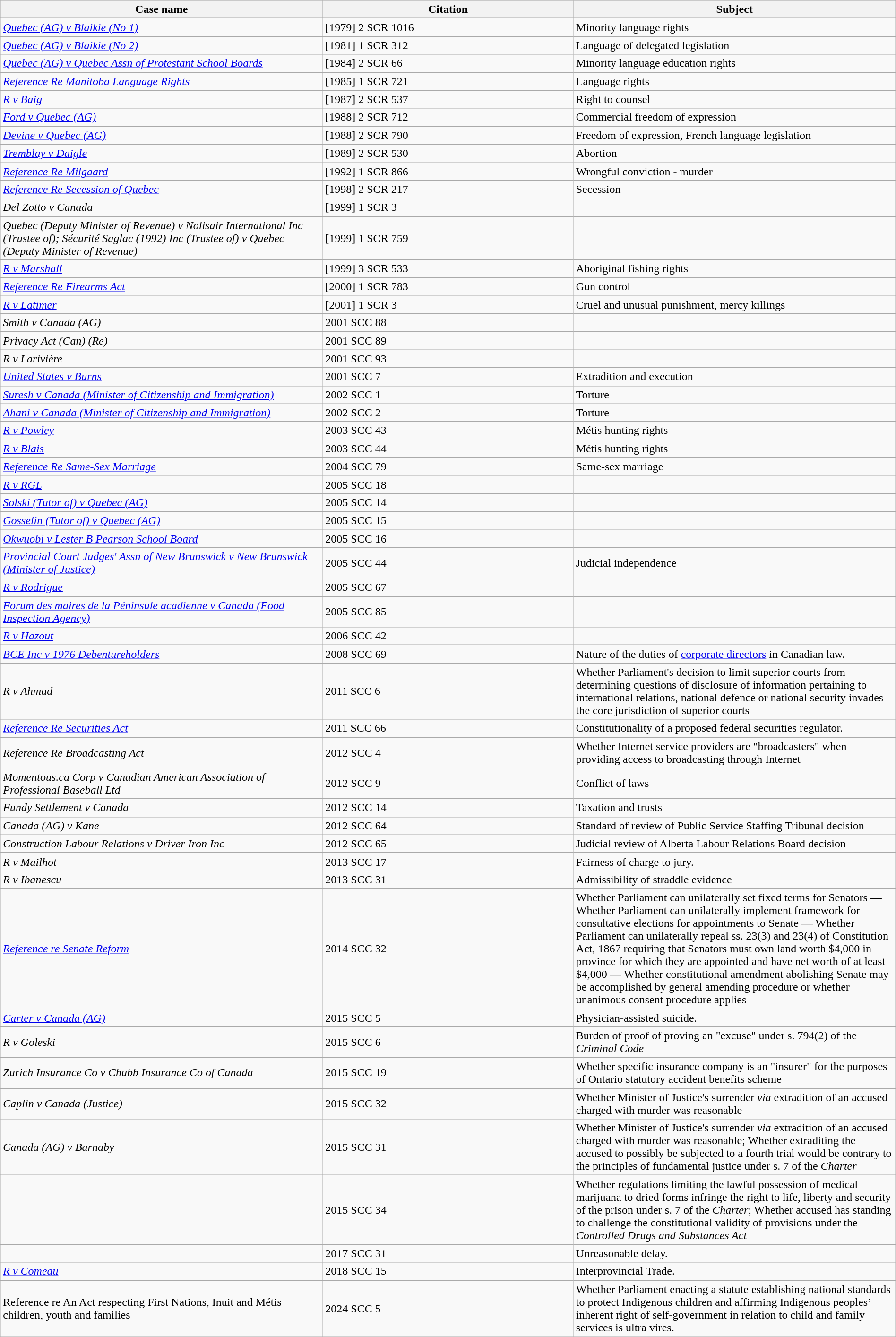<table class="wikitable" width=100%>
<tr bgcolor="#CCCCCC">
<th width=36%>Case name</th>
<th width=28%>Citation</th>
<th>Subject</th>
</tr>
<tr>
<td><em><a href='#'>Quebec (AG) v Blaikie (No 1)</a></em></td>
<td>[1979] 2 SCR 1016</td>
<td>Minority language rights</td>
</tr>
<tr>
<td><em><a href='#'>Quebec (AG) v Blaikie (No 2)</a></em></td>
<td>[1981] 1 SCR 312</td>
<td>Language of delegated legislation</td>
</tr>
<tr>
<td><em><a href='#'>Quebec (AG) v Quebec Assn of Protestant School Boards</a></em></td>
<td>[1984] 2 SCR 66</td>
<td>Minority language education rights</td>
</tr>
<tr>
<td><em><a href='#'>Reference Re Manitoba Language Rights</a></em></td>
<td>[1985] 1 SCR 721</td>
<td>Language rights</td>
</tr>
<tr>
<td><em><a href='#'>R v Baig</a></em></td>
<td>[1987] 2 SCR 537</td>
<td>Right to counsel</td>
</tr>
<tr>
<td><em><a href='#'>Ford v Quebec (AG)</a></em></td>
<td>[1988] 2 SCR 712</td>
<td>Commercial freedom of expression</td>
</tr>
<tr>
<td><em><a href='#'>Devine v Quebec (AG)</a></em></td>
<td>[1988] 2 SCR 790</td>
<td>Freedom of expression, French language legislation</td>
</tr>
<tr>
<td><em><a href='#'>Tremblay v Daigle</a></em></td>
<td>[1989] 2 SCR 530</td>
<td>Abortion</td>
</tr>
<tr>
<td><em><a href='#'>Reference Re Milgaard</a></em></td>
<td>[1992] 1 SCR 866</td>
<td>Wrongful conviction - murder</td>
</tr>
<tr>
<td><em><a href='#'>Reference Re Secession of Quebec</a></em></td>
<td>[1998] 2 SCR 217</td>
<td>Secession</td>
</tr>
<tr>
<td><em>Del Zotto v Canada</em></td>
<td>[1999] 1 SCR 3</td>
<td></td>
</tr>
<tr>
<td><em>Quebec (Deputy Minister of Revenue) v Nolisair International Inc (Trustee of); Sécurité Saglac (1992) Inc (Trustee of) v Quebec (Deputy Minister of Revenue)</em></td>
<td>[1999] 1 SCR 759</td>
<td></td>
</tr>
<tr>
<td><em><a href='#'>R v Marshall</a></em></td>
<td>[1999] 3 SCR 533</td>
<td>Aboriginal fishing rights</td>
</tr>
<tr>
<td><em><a href='#'>Reference Re Firearms Act</a></em></td>
<td>[2000] 1 SCR 783</td>
<td>Gun control</td>
</tr>
<tr>
<td><em><a href='#'>R v Latimer</a></em></td>
<td>[2001] 1 SCR 3</td>
<td>Cruel and unusual punishment, mercy killings</td>
</tr>
<tr>
<td><em>Smith v Canada (AG)</em></td>
<td>2001 SCC 88</td>
<td></td>
</tr>
<tr>
<td><em>Privacy Act (Can) (Re)</em></td>
<td>2001 SCC 89</td>
<td></td>
</tr>
<tr>
<td><em>R v Larivière</em></td>
<td>2001 SCC 93</td>
<td></td>
</tr>
<tr>
<td><em><a href='#'>United States v Burns</a></em></td>
<td>2001 SCC 7</td>
<td>Extradition and execution</td>
</tr>
<tr>
<td><em><a href='#'>Suresh v Canada (Minister of Citizenship and Immigration)</a></em></td>
<td>2002 SCC 1</td>
<td>Torture</td>
</tr>
<tr>
<td><em><a href='#'>Ahani v Canada (Minister of Citizenship and Immigration)</a></em></td>
<td>2002 SCC 2</td>
<td>Torture</td>
</tr>
<tr>
<td><em><a href='#'>R v Powley</a></em></td>
<td>2003 SCC 43</td>
<td>Métis hunting rights</td>
</tr>
<tr>
<td><em><a href='#'>R v Blais</a></em></td>
<td>2003 SCC 44</td>
<td>Métis hunting rights</td>
</tr>
<tr>
<td><em><a href='#'>Reference Re Same-Sex Marriage</a></em></td>
<td>2004 SCC 79</td>
<td>Same-sex marriage</td>
</tr>
<tr>
<td><em><a href='#'>R v RGL</a></em></td>
<td>2005 SCC 18</td>
<td></td>
</tr>
<tr>
<td><em><a href='#'>Solski (Tutor of) v Quebec (AG)</a></em></td>
<td>2005 SCC 14</td>
<td></td>
</tr>
<tr>
<td><em><a href='#'>Gosselin (Tutor of) v Quebec (AG)</a></em></td>
<td>2005 SCC 15</td>
<td></td>
</tr>
<tr>
<td><em><a href='#'>Okwuobi v Lester B Pearson School Board</a></em></td>
<td>2005 SCC 16</td>
<td></td>
</tr>
<tr>
<td><em><a href='#'>Provincial Court Judges' Assn of New Brunswick v New Brunswick (Minister of Justice)</a></em></td>
<td>2005 SCC 44</td>
<td>Judicial independence</td>
</tr>
<tr>
<td><em><a href='#'>R v Rodrigue</a></em></td>
<td>2005 SCC 67</td>
<td></td>
</tr>
<tr>
<td><em><a href='#'>Forum des maires de la Péninsule acadienne v Canada (Food Inspection Agency)</a></em></td>
<td>2005 SCC 85</td>
<td></td>
</tr>
<tr>
<td><em><a href='#'>R v Hazout</a></em></td>
<td>2006 SCC 42</td>
<td></td>
</tr>
<tr>
<td><em><a href='#'>BCE Inc v 1976 Debentureholders</a></em></td>
<td>2008 SCC 69</td>
<td>Nature of the duties of <a href='#'>corporate directors</a> in Canadian law.</td>
</tr>
<tr>
<td><em>R v Ahmad</em></td>
<td>2011 SCC 6</td>
<td>Whether Parliament's decision to limit superior courts from determining questions of disclosure of information pertaining to international relations, national defence or national security invades the core jurisdiction of superior courts</td>
</tr>
<tr>
<td><em><a href='#'>Reference Re Securities Act</a></em></td>
<td>2011 SCC 66</td>
<td>Constitutionality of a proposed federal securities regulator.</td>
</tr>
<tr>
<td><em>Reference Re Broadcasting Act</em></td>
<td>2012 SCC 4</td>
<td>Whether Internet service providers are "broadcasters" when providing access to broadcasting through Internet</td>
</tr>
<tr>
<td><em>Momentous.ca Corp v Canadian American Association of Professional Baseball Ltd</em></td>
<td>2012 SCC 9</td>
<td>Conflict of laws</td>
</tr>
<tr>
<td><em>Fundy Settlement v Canada</em></td>
<td>2012 SCC 14</td>
<td>Taxation and trusts</td>
</tr>
<tr>
<td><em>Canada (AG) v Kane</em></td>
<td>2012 SCC 64</td>
<td>Standard of review of Public Service Staffing Tribunal decision</td>
</tr>
<tr>
<td><em>Construction Labour Relations v Driver Iron Inc</em></td>
<td>2012 SCC 65</td>
<td>Judicial review of Alberta Labour Relations Board decision</td>
</tr>
<tr>
<td><em>R v Mailhot</em></td>
<td>2013 SCC 17</td>
<td>Fairness of charge to jury.</td>
</tr>
<tr>
<td><em>R v Ibanescu</em></td>
<td>2013 SCC 31</td>
<td>Admissibility of straddle evidence</td>
</tr>
<tr>
<td><em><a href='#'>Reference re Senate Reform</a></em></td>
<td>2014 SCC 32</td>
<td>Whether Parliament can unilaterally set fixed terms for Senators — Whether Parliament can unilaterally implement framework for consultative elections for appointments to Senate — Whether Parliament can unilaterally repeal ss. 23(3)  and 23(4)  of Constitution Act, 1867  requiring that Senators must own land worth $4,000 in province for which they are appointed and have net worth of at least $4,000 — Whether constitutional amendment abolishing Senate may be accomplished by general amending procedure or whether unanimous consent procedure applies</td>
</tr>
<tr>
<td><em><a href='#'>Carter v Canada (AG)</a></em></td>
<td>2015 SCC 5</td>
<td>Physician-assisted suicide.</td>
</tr>
<tr>
<td><em>R v Goleski</em></td>
<td>2015 SCC 6</td>
<td>Burden of proof of proving an "excuse" under s. 794(2) of the <em>Criminal Code</em></td>
</tr>
<tr>
<td><em>Zurich Insurance Co v Chubb Insurance Co of Canada</em></td>
<td>2015 SCC 19</td>
<td>Whether specific insurance company is an "insurer" for the purposes of Ontario statutory accident benefits scheme</td>
</tr>
<tr>
<td><em>Caplin v Canada (Justice)</em></td>
<td>2015 SCC 32</td>
<td>Whether Minister of Justice's surrender <em>via</em> extradition of an accused charged with murder was reasonable</td>
</tr>
<tr>
<td><em>Canada (AG) v Barnaby</em></td>
<td>2015 SCC 31</td>
<td>Whether Minister of Justice's surrender <em>via</em> extradition of an accused charged with murder was reasonable; Whether extraditing the accused to possibly be subjected to a fourth trial would be contrary to the principles of fundamental justice under s. 7 of the <em>Charter</em></td>
</tr>
<tr>
<td><em></em></td>
<td>2015 SCC 34</td>
<td>Whether regulations limiting the lawful possession of medical marijuana to dried forms infringe the right to life, liberty and security of the prison under s. 7 of the <em>Charter</em>; Whether accused has standing to challenge the constitutional validity of provisions under the <em>Controlled Drugs and Substances Act</em></td>
</tr>
<tr>
<td><em></em></td>
<td>2017 SCC 31</td>
<td>Unreasonable delay.</td>
</tr>
<tr>
<td><em><a href='#'>R v Comeau</a></em></td>
<td>2018 SCC 15</td>
<td>Interprovincial Trade.</td>
</tr>
<tr>
<td>Reference re An Act respecting First Nations, Inuit and Métis children, youth and families</td>
<td>2024 SCC 5</td>
<td>Whether Parliament enacting a statute establishing national standards to protect Indigenous children and affirming Indigenous peoples’ inherent right of self‑government in relation to child and family services is ultra vires.</td>
</tr>
</table>
